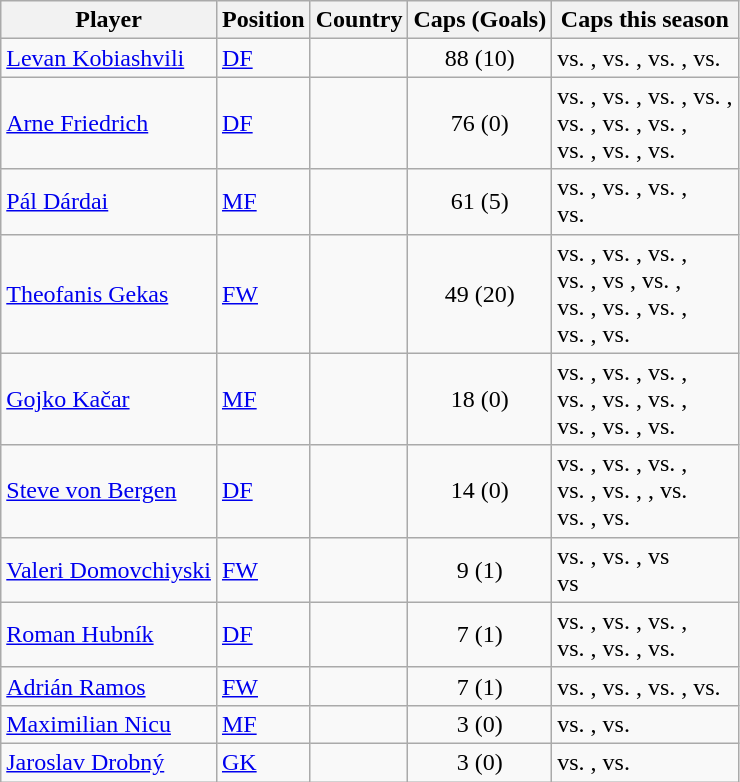<table class="wikitable sortable">
<tr>
<th>Player</th>
<th>Position</th>
<th>Country</th>
<th>Caps (Goals)</th>
<th>Caps this season</th>
</tr>
<tr>
<td><a href='#'>Levan Kobiashvili</a></td>
<td><a href='#'>DF</a></td>
<td></td>
<td align=center>88 (10)</td>
<td>vs. , vs.  , vs. , vs. </td>
</tr>
<tr>
<td><a href='#'>Arne Friedrich</a></td>
<td><a href='#'>DF</a></td>
<td></td>
<td align=center>76 (0)</td>
<td>vs. , vs. , vs. , vs. , <br> vs. , vs. , vs. , <br>vs. , vs. , vs. </td>
</tr>
<tr>
<td><a href='#'>Pál Dárdai</a></td>
<td><a href='#'>MF</a></td>
<td></td>
<td align=center>61 (5)</td>
<td>vs. , vs. , vs. ,<br>vs. </td>
</tr>
<tr>
<td><a href='#'>Theofanis Gekas</a></td>
<td><a href='#'>FW</a></td>
<td></td>
<td align=center>49 (20)</td>
<td>vs. , vs. , vs.  ,<br> vs.  , vs  , vs. ,<br> vs. , vs. , vs. , <br> vs. , vs. </td>
</tr>
<tr>
<td><a href='#'>Gojko Kačar</a></td>
<td><a href='#'>MF</a></td>
<td></td>
<td align=center>18 (0)</td>
<td>vs. , vs. , vs. ,<br> vs. , vs. , vs. , <br>vs. , vs. , vs. </td>
</tr>
<tr>
<td><a href='#'>Steve von Bergen</a></td>
<td><a href='#'>DF</a></td>
<td></td>
<td align=center>14 (0)</td>
<td>vs. , vs. , vs. , <br>vs. , vs. , , vs. <br>vs. , vs. </td>
</tr>
<tr>
<td><a href='#'>Valeri Domovchiyski</a></td>
<td><a href='#'>FW</a></td>
<td></td>
<td align=center>9 (1)</td>
<td>vs. , vs. , vs <br>vs </td>
</tr>
<tr>
<td><a href='#'>Roman Hubník</a></td>
<td><a href='#'>DF</a></td>
<td></td>
<td align=center>7 (1)</td>
<td>vs.  , vs. , vs. ,<br> vs. , vs. , vs. </td>
</tr>
<tr>
<td><a href='#'>Adrián Ramos</a></td>
<td><a href='#'>FW</a></td>
<td></td>
<td align=center>7 (1)</td>
<td>vs. , vs.  , vs. , vs. </td>
</tr>
<tr>
<td><a href='#'>Maximilian Nicu</a></td>
<td><a href='#'>MF</a></td>
<td></td>
<td align=center>3 (0)</td>
<td>vs. , vs. </td>
</tr>
<tr>
<td><a href='#'>Jaroslav Drobný</a></td>
<td><a href='#'>GK</a></td>
<td></td>
<td align=center>3 (0)</td>
<td>vs. , vs. </td>
</tr>
</table>
